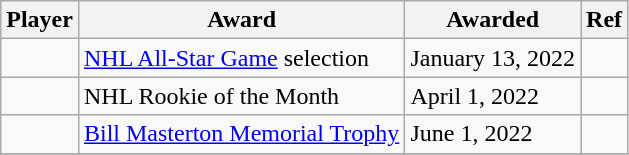<table class="wikitable" style="width:auto;">
<tr>
<th>Player</th>
<th>Award</th>
<th>Awarded</th>
<th>Ref</th>
</tr>
<tr>
<td></td>
<td><a href='#'>NHL All-Star Game</a> selection</td>
<td>January 13, 2022</td>
<td></td>
</tr>
<tr>
<td></td>
<td>NHL Rookie of the Month</td>
<td>April 1, 2022</td>
<td></td>
</tr>
<tr>
<td></td>
<td><a href='#'>Bill Masterton Memorial Trophy</a></td>
<td>June 1, 2022</td>
<td></td>
</tr>
<tr>
</tr>
</table>
